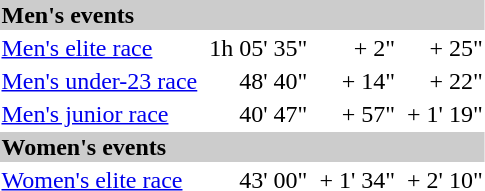<table>
<tr bgcolor="#cccccc">
<td colspan=7><strong>Men's events</strong></td>
</tr>
<tr>
<td><a href='#'>Men's elite race</a> <br></td>
<td></td>
<td align="right">1h 05' 35"</td>
<td></td>
<td align="right">+ 2"</td>
<td></td>
<td align="right">+ 25"</td>
</tr>
<tr>
<td><a href='#'>Men's under-23 race</a> <br></td>
<td></td>
<td align="right">48' 40"</td>
<td></td>
<td align="right">+ 14"</td>
<td></td>
<td align="right">+ 22"</td>
</tr>
<tr>
<td><a href='#'>Men's junior race</a> <br></td>
<td></td>
<td align="right">40' 47"</td>
<td></td>
<td align="right">+ 57"</td>
<td></td>
<td align="right">+ 1' 19"</td>
</tr>
<tr bgcolor="#cccccc">
<td colspan=7><strong>Women's events</strong></td>
</tr>
<tr>
<td><a href='#'>Women's elite race</a><br></td>
<td></td>
<td align="right">43' 00"</td>
<td></td>
<td align="right">+ 1' 34"</td>
<td></td>
<td align="right">+ 2' 10"</td>
</tr>
</table>
